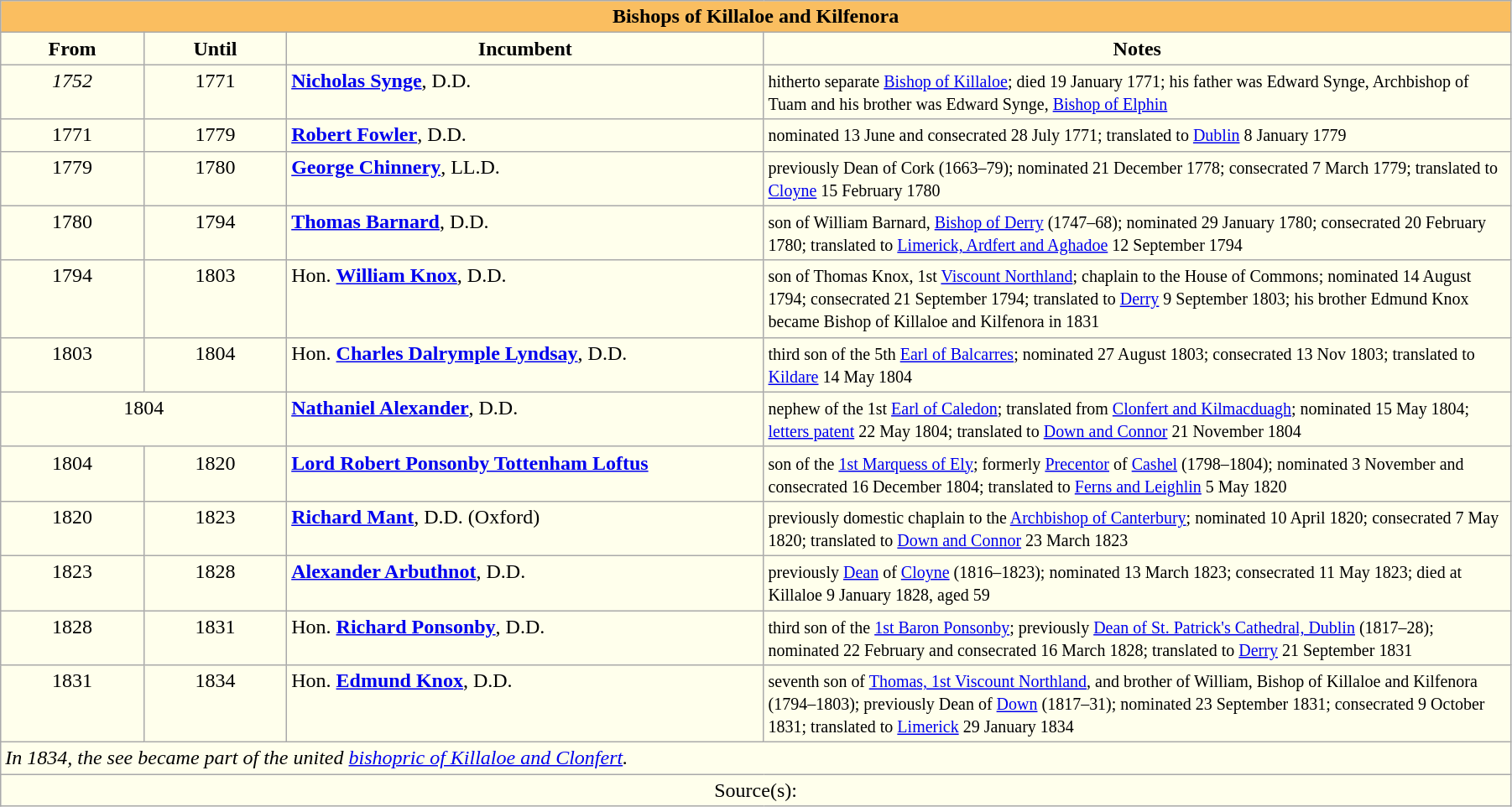<table class="wikitable" style="width:95%;" border="1" cellpadding="2">
<tr>
<th style="background-color:#FABE60" colspan="4">Bishops of Killaloe and Kilfenora</th>
</tr>
<tr align=center>
<th style="background-color:#ffffec" width="9%">From</th>
<th style="background-color:#ffffec" width="9%">Until</th>
<th style="background-color:#ffffec" width="30%">Incumbent</th>
<th style="background-color:#ffffec" width="47%">Notes</th>
</tr>
<tr valign=top bgcolor="#ffffec">
<td align=center><em>1752</em></td>
<td align=center>1771</td>
<td><strong><a href='#'>Nicholas Synge</a></strong>, D.D.</td>
<td><small>hitherto separate <a href='#'>Bishop of Killaloe</a>; died 19 January 1771; his father was Edward Synge, Archbishop of Tuam and his brother was Edward Synge, <a href='#'>Bishop of Elphin</a></small></td>
</tr>
<tr valign=top bgcolor="#ffffec">
<td align=center>1771</td>
<td align=center>1779</td>
<td><strong><a href='#'>Robert Fowler</a></strong>, D.D.</td>
<td><small>nominated 13 June and consecrated 28 July 1771; translated to <a href='#'>Dublin</a> 8 January 1779</small></td>
</tr>
<tr valign=top bgcolor="#ffffec">
<td align=center>1779</td>
<td align=center>1780</td>
<td><strong><a href='#'>George Chinnery</a></strong>, LL.D.</td>
<td><small>previously Dean of Cork (1663–79); nominated 21 December 1778; consecrated 7 March 1779; translated to <a href='#'>Cloyne</a> 15 February 1780</small></td>
</tr>
<tr valign=top bgcolor="#ffffec">
<td align=center>1780</td>
<td align=center>1794</td>
<td><strong><a href='#'>Thomas Barnard</a></strong>, D.D.</td>
<td><small>son of William Barnard, <a href='#'>Bishop of Derry</a> (1747–68); nominated 29 January 1780; consecrated 20 February 1780; translated to <a href='#'>Limerick, Ardfert and Aghadoe</a> 12 September 1794</small></td>
</tr>
<tr valign=top bgcolor="#ffffec">
<td align=center>1794</td>
<td align=center>1803</td>
<td>Hon. <strong><a href='#'>William Knox</a></strong>, D.D.</td>
<td><small>son of Thomas Knox, 1st <a href='#'>Viscount Northland</a>; chaplain to the House of Commons; nominated 14 August 1794; consecrated 21 September 1794; translated to <a href='#'>Derry</a> 9 September 1803; his brother Edmund Knox became Bishop of Killaloe and Kilfenora in 1831</small></td>
</tr>
<tr valign=top bgcolor="#ffffec">
<td align=center>1803</td>
<td align=center>1804</td>
<td>Hon. <strong><a href='#'>Charles Dalrymple Lyndsay</a></strong>, D.D.</td>
<td><small>third son of the 5th <a href='#'>Earl of Balcarres</a>; nominated 27 August 1803; consecrated 13 Nov 1803; translated to <a href='#'>Kildare</a> 14 May 1804</small></td>
</tr>
<tr valign=top bgcolor="#ffffec">
<td colspan=2 align=center>1804</td>
<td><strong><a href='#'>Nathaniel Alexander</a></strong>, D.D.</td>
<td><small>nephew of the 1st <a href='#'>Earl of Caledon</a>; translated from <a href='#'>Clonfert and Kilmacduagh</a>; nominated 15 May 1804; <a href='#'>letters patent</a> 22 May 1804; translated to <a href='#'>Down and Connor</a> 21 November 1804</small></td>
</tr>
<tr valign=top bgcolor="#ffffec">
<td align=center>1804</td>
<td align=center>1820</td>
<td><strong><a href='#'>Lord Robert Ponsonby Tottenham Loftus</a></strong></td>
<td><small>son of the <a href='#'>1st Marquess of Ely</a>; formerly <a href='#'>Precentor</a> of <a href='#'>Cashel</a> (1798–1804); nominated 3 November and consecrated 16 December 1804; translated to <a href='#'>Ferns and Leighlin</a> 5 May 1820</small></td>
</tr>
<tr valign=top bgcolor="#ffffec">
<td align=center>1820</td>
<td align=center>1823</td>
<td><strong><a href='#'>Richard Mant</a></strong>, D.D. (Oxford)</td>
<td><small>previously domestic chaplain to the <a href='#'>Archbishop of Canterbury</a>; nominated 10 April 1820; consecrated 7 May 1820; translated to <a href='#'>Down and Connor</a> 23 March 1823</small></td>
</tr>
<tr valign=top bgcolor="#ffffec">
<td align=center>1823</td>
<td align=center>1828</td>
<td><strong><a href='#'>Alexander Arbuthnot</a></strong>, D.D.</td>
<td><small>previously <a href='#'>Dean</a> of <a href='#'>Cloyne</a> (1816–1823); nominated 13 March 1823; consecrated 11 May 1823; died at Killaloe 9 January 1828, aged 59</small></td>
</tr>
<tr valign=top bgcolor="#ffffec">
<td align=center>1828</td>
<td align=center>1831</td>
<td>Hon. <strong><a href='#'>Richard Ponsonby</a></strong>, D.D.</td>
<td><small>third son of the <a href='#'>1st Baron Ponsonby</a>; previously <a href='#'>Dean of St. Patrick's Cathedral, Dublin</a> (1817–28); nominated 22 February and consecrated 16 March 1828; translated to <a href='#'>Derry</a> 21 September 1831</small></td>
</tr>
<tr valign=top bgcolor="#ffffec">
<td align=center>1831</td>
<td align=center>1834</td>
<td>Hon. <strong><a href='#'>Edmund Knox</a></strong>, D.D.</td>
<td><small>seventh son of <a href='#'>Thomas, 1st Viscount Northland</a>, and brother of William, Bishop of Killaloe and Kilfenora (1794–1803); previously Dean of <a href='#'>Down</a> (1817–31); nominated 23 September 1831; consecrated 9 October 1831; translated to <a href='#'>Limerick</a> 29 January 1834</small></td>
</tr>
<tr valign=top bgcolor="#ffffec">
<td colspan="4"><em>In 1834, the see became part of the united <a href='#'>bishopric of Killaloe and Clonfert</a>.</em></td>
</tr>
<tr valign=top bgcolor="#ffffec">
<td align=center colspan="4">Source(s):</td>
</tr>
</table>
